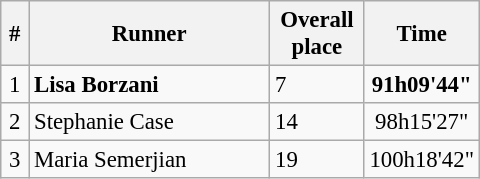<table class="wikitable" style="font-size:95%;width:320px;">
<tr>
<th width=6%>#</th>
<th width=54%>Runner</th>
<th width=20%>Overall place</th>
<th width=20%>Time</th>
</tr>
<tr>
<td align=center>1</td>
<td> <strong>Lisa Borzani</strong></td>
<td>7</td>
<td align=center><strong>91h09'44"</strong></td>
</tr>
<tr>
<td align=center>2</td>
<td> Stephanie Case</td>
<td>14</td>
<td align=center>98h15'27"</td>
</tr>
<tr>
<td align=center>3</td>
<td> Maria Semerjian</td>
<td>19</td>
<td align=center>100h18'42"</td>
</tr>
</table>
